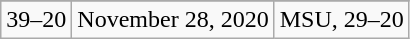<table class="wikitable">
<tr align="center">
</tr>
<tr align="center">
<td>39–20</td>
<td>November 28, 2020</td>
<td>MSU, 29–20</td>
</tr>
</table>
